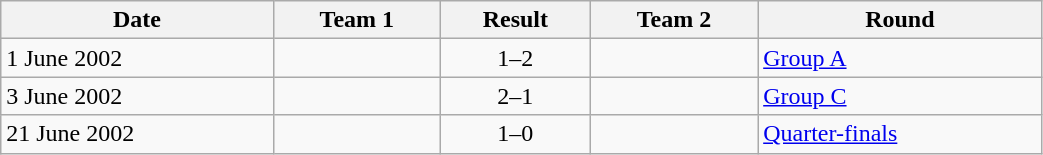<table class="wikitable" style="text-align: left;" width="55%">
<tr>
<th>Date</th>
<th>Team 1</th>
<th>Result</th>
<th>Team 2</th>
<th>Round</th>
</tr>
<tr>
<td>1 June 2002</td>
<td></td>
<td style="text-align:center;">1–2</td>
<td></td>
<td><a href='#'>Group A</a></td>
</tr>
<tr>
<td>3 June 2002</td>
<td></td>
<td style="text-align:center;">2–1</td>
<td></td>
<td><a href='#'>Group C</a></td>
</tr>
<tr>
<td>21 June 2002</td>
<td></td>
<td style="text-align:center;">1–0</td>
<td></td>
<td><a href='#'>Quarter-finals</a></td>
</tr>
</table>
